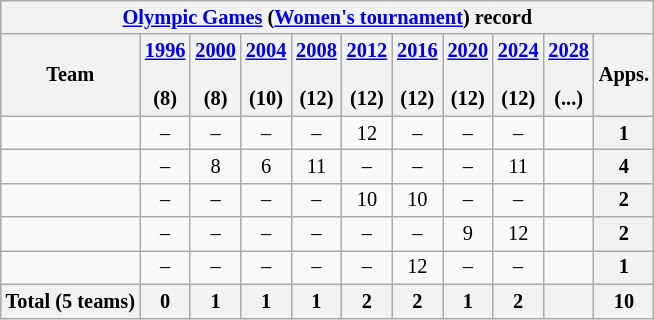<table class="wikitable" style="text-align:center; font-size:85%">
<tr>
<th colspan=11><a href='#'>Olympic Games</a> (<a href='#'>Women's tournament</a>) record</th>
</tr>
<tr>
<th>Team</th>
<th><a href='#'>1996</a><br><br>(8)</th>
<th><a href='#'>2000</a><br><br>(8)</th>
<th><a href='#'>2004</a><br><br>(10)</th>
<th><a href='#'>2008</a><br><br>(12)</th>
<th><a href='#'>2012</a><br><br>(12)</th>
<th><a href='#'>2016</a><br><br>(12)</th>
<th><a href='#'>2020</a><br><br>(12)</th>
<th><a href='#'>2024</a><br><br>(12)</th>
<th><a href='#'>2028</a><br><br>(...)</th>
<th>Apps.</th>
</tr>
<tr>
<td align=left></td>
<td>–</td>
<td>–</td>
<td>–</td>
<td>–</td>
<td>12</td>
<td>–</td>
<td>–</td>
<td>–</td>
<td></td>
<th>1</th>
</tr>
<tr>
<td align=left></td>
<td>–</td>
<td>8</td>
<td>6</td>
<td>11</td>
<td>–</td>
<td>–</td>
<td>–</td>
<td>11</td>
<td></td>
<th>4</th>
</tr>
<tr>
<td align=left></td>
<td>–</td>
<td>–</td>
<td>–</td>
<td>–</td>
<td>10</td>
<td>10</td>
<td>–</td>
<td>–</td>
<td></td>
<th>2</th>
</tr>
<tr>
<td align=left></td>
<td>–</td>
<td>–</td>
<td>–</td>
<td>–</td>
<td>–</td>
<td>–</td>
<td>9</td>
<td>12</td>
<td></td>
<th>2</th>
</tr>
<tr>
<td align=left></td>
<td>–</td>
<td>–</td>
<td>–</td>
<td>–</td>
<td>–</td>
<td>12</td>
<td>–</td>
<td>–</td>
<td></td>
<th>1</th>
</tr>
<tr>
<th>Total (5 teams)</th>
<th>0</th>
<th>1</th>
<th>1</th>
<th>1</th>
<th>2</th>
<th>2</th>
<th>1</th>
<th>2</th>
<th></th>
<th>10</th>
</tr>
</table>
